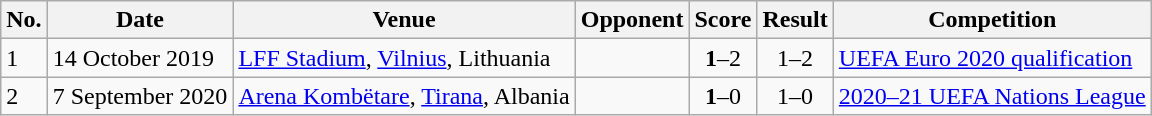<table class="wikitable">
<tr>
<th>No.</th>
<th>Date</th>
<th>Venue</th>
<th>Opponent</th>
<th>Score</th>
<th>Result</th>
<th>Competition</th>
</tr>
<tr>
<td>1</td>
<td>14 October 2019</td>
<td><a href='#'>LFF Stadium</a>, <a href='#'>Vilnius</a>, Lithuania</td>
<td></td>
<td align=center><strong>1</strong>–2</td>
<td align=center>1–2</td>
<td><a href='#'>UEFA Euro 2020 qualification</a></td>
</tr>
<tr>
<td>2</td>
<td>7 September 2020</td>
<td><a href='#'>Arena Kombëtare</a>, <a href='#'>Tirana</a>, Albania</td>
<td></td>
<td align=center><strong>1</strong>–0</td>
<td align=center>1–0</td>
<td><a href='#'>2020–21 UEFA Nations League</a></td>
</tr>
</table>
